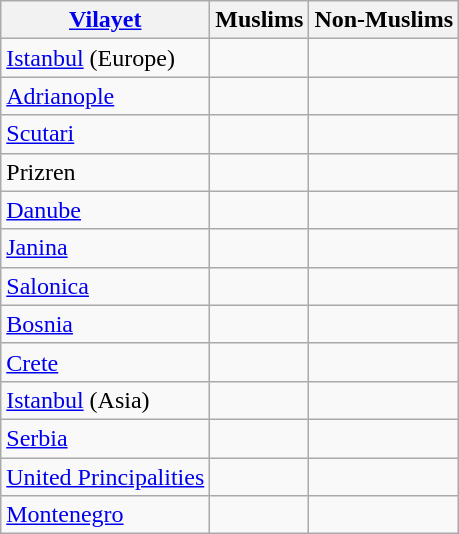<table class="wikitable sortable">
<tr>
<th><a href='#'>Vilayet</a></th>
<th>Muslims</th>
<th>Non-Muslims</th>
</tr>
<tr>
<td><a href='#'>Istanbul</a> (Europe)</td>
<td></td>
<td></td>
</tr>
<tr>
<td><a href='#'>Adrianople</a></td>
<td></td>
<td></td>
</tr>
<tr>
<td><a href='#'>Scutari</a></td>
<td></td>
<td></td>
</tr>
<tr>
<td>Prizren</td>
<td></td>
<td></td>
</tr>
<tr>
<td><a href='#'>Danube</a></td>
<td></td>
<td></td>
</tr>
<tr>
<td><a href='#'>Janina</a></td>
<td></td>
<td></td>
</tr>
<tr>
<td><a href='#'>Salonica</a></td>
<td></td>
<td></td>
</tr>
<tr>
<td><a href='#'>Bosnia</a></td>
<td></td>
<td></td>
</tr>
<tr>
<td><a href='#'>Crete</a></td>
<td></td>
<td></td>
</tr>
<tr>
<td><a href='#'>Istanbul</a> (Asia)</td>
<td></td>
<td></td>
</tr>
<tr>
<td><a href='#'>Serbia</a></td>
<td></td>
<td></td>
</tr>
<tr>
<td><a href='#'>United Principalities</a></td>
<td></td>
<td></td>
</tr>
<tr>
<td><a href='#'>Montenegro</a></td>
<td></td>
<td></td>
</tr>
</table>
